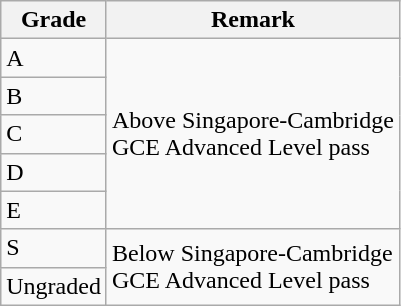<table class="wikitable">
<tr>
<th>Grade</th>
<th>Remark</th>
</tr>
<tr>
<td>A</td>
<td rowspan="5">Above Singapore-Cambridge<br>GCE Advanced Level pass</td>
</tr>
<tr>
<td>B</td>
</tr>
<tr>
<td>C</td>
</tr>
<tr>
<td>D</td>
</tr>
<tr>
<td>E</td>
</tr>
<tr>
<td>S</td>
<td rowspan="2">Below Singapore-Cambridge<br>GCE Advanced Level pass</td>
</tr>
<tr>
<td>Ungraded</td>
</tr>
</table>
